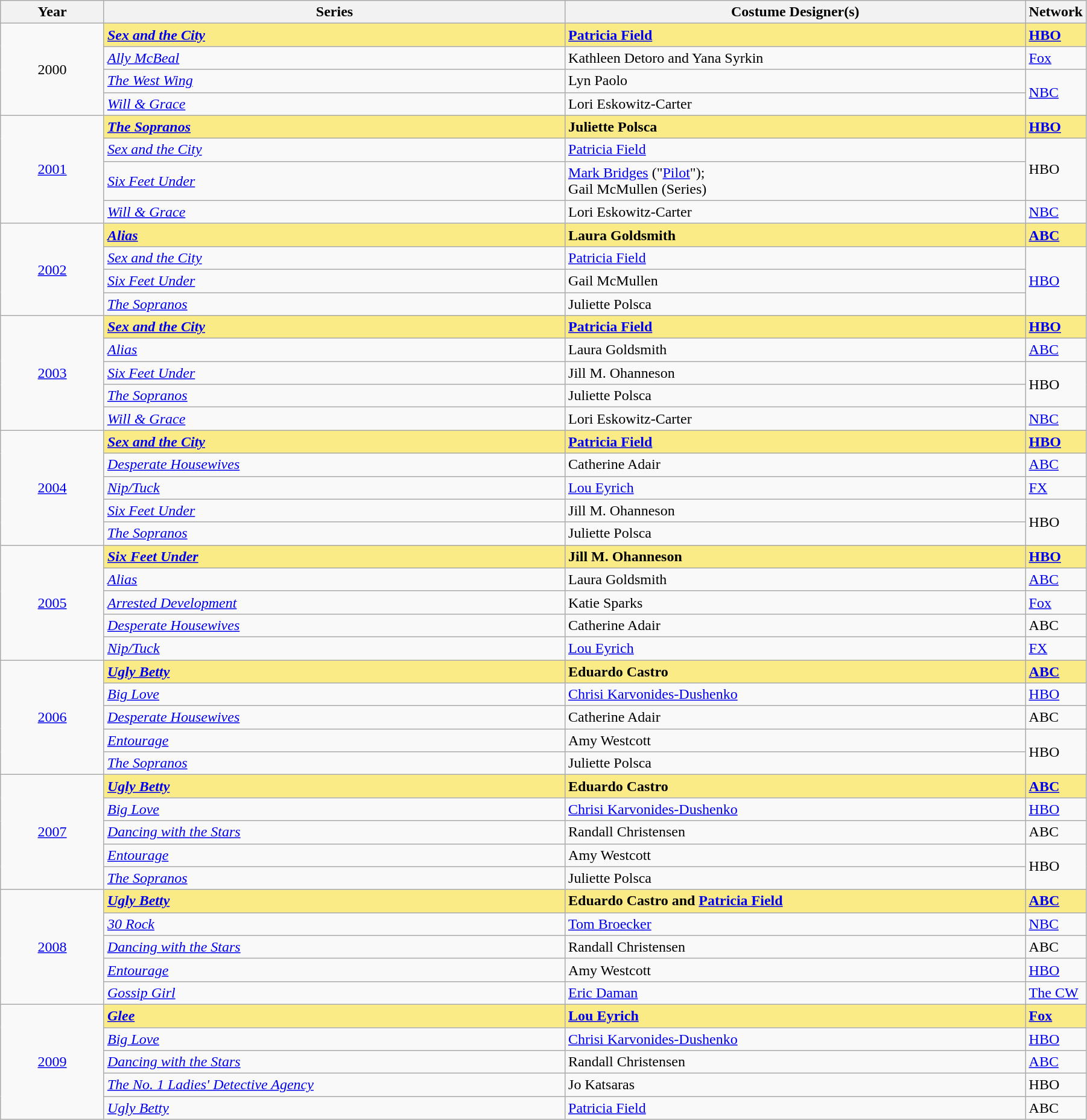<table class="wikitable" width="95%" cellpadding="5">
<tr>
<th width="10%">Year</th>
<th width="45%">Series</th>
<th width="45%">Costume Designer(s)</th>
<th width="8%">Network</th>
</tr>
<tr>
<td rowspan="4" style="text-align:center;">2000<br></td>
<td style="background:#FAEB86;"><strong><em><a href='#'>Sex and the City</a></em></strong></td>
<td style="background:#FAEB86;"><strong><a href='#'>Patricia Field</a></strong></td>
<td style="background:#FAEB86;"><strong><a href='#'>HBO</a></strong></td>
</tr>
<tr>
<td><em><a href='#'>Ally McBeal</a></em></td>
<td>Kathleen Detoro and Yana Syrkin</td>
<td><a href='#'>Fox</a></td>
</tr>
<tr>
<td><em><a href='#'>The West Wing</a></em></td>
<td>Lyn Paolo</td>
<td rowspan="2"><a href='#'>NBC</a></td>
</tr>
<tr>
<td><em><a href='#'>Will & Grace</a></em></td>
<td>Lori Eskowitz-Carter</td>
</tr>
<tr>
<td rowspan="4" style="text-align:center;"><a href='#'>2001</a><br></td>
<td style="background:#FAEB86;"><strong><em><a href='#'>The Sopranos</a></em></strong></td>
<td style="background:#FAEB86;"><strong>Juliette Polsca</strong></td>
<td style="background:#FAEB86;"><strong><a href='#'>HBO</a></strong></td>
</tr>
<tr>
<td><em><a href='#'>Sex and the City</a></em></td>
<td><a href='#'>Patricia Field</a></td>
<td rowspan="2">HBO</td>
</tr>
<tr>
<td><em><a href='#'>Six Feet Under</a></em></td>
<td><a href='#'>Mark Bridges</a>  ("<a href='#'>Pilot</a>"); <br> Gail McMullen (Series)</td>
</tr>
<tr>
<td><em><a href='#'>Will & Grace</a></em></td>
<td>Lori Eskowitz-Carter</td>
<td><a href='#'>NBC</a></td>
</tr>
<tr>
<td rowspan="4" style="text-align:center;"><a href='#'>2002</a><br></td>
<td style="background:#FAEB86;"><strong><em><a href='#'>Alias</a></em></strong></td>
<td style="background:#FAEB86;"><strong>Laura Goldsmith</strong></td>
<td style="background:#FAEB86;"><strong><a href='#'>ABC</a></strong></td>
</tr>
<tr>
<td><em><a href='#'>Sex and the City</a></em></td>
<td><a href='#'>Patricia Field</a></td>
<td rowspan="3"><a href='#'>HBO</a></td>
</tr>
<tr>
<td><em><a href='#'>Six Feet Under</a></em></td>
<td>Gail McMullen</td>
</tr>
<tr>
<td><em><a href='#'>The Sopranos</a></em></td>
<td>Juliette Polsca</td>
</tr>
<tr>
<td rowspan="5" style="text-align:center;"><a href='#'>2003</a><br></td>
<td style="background:#FAEB86;"><strong><em><a href='#'>Sex and the City</a></em></strong></td>
<td style="background:#FAEB86;"><strong><a href='#'>Patricia Field</a></strong></td>
<td style="background:#FAEB86;"><strong><a href='#'>HBO</a></strong></td>
</tr>
<tr>
<td><em><a href='#'>Alias</a></em></td>
<td>Laura Goldsmith</td>
<td><a href='#'>ABC</a></td>
</tr>
<tr>
<td><em><a href='#'>Six Feet Under</a></em></td>
<td>Jill M. Ohanneson</td>
<td rowspan="2">HBO</td>
</tr>
<tr>
<td><em><a href='#'>The Sopranos</a></em></td>
<td>Juliette Polsca</td>
</tr>
<tr>
<td><em><a href='#'>Will & Grace</a></em></td>
<td>Lori Eskowitz-Carter</td>
<td><a href='#'>NBC</a></td>
</tr>
<tr>
<td rowspan="5" style="text-align:center;"><a href='#'>2004</a><br></td>
<td style="background:#FAEB86;"><strong><em><a href='#'>Sex and the City</a></em></strong></td>
<td style="background:#FAEB86;"><strong><a href='#'>Patricia Field</a></strong></td>
<td style="background:#FAEB86;"><strong><a href='#'>HBO</a></strong></td>
</tr>
<tr>
<td><em><a href='#'>Desperate Housewives</a></em></td>
<td>Catherine Adair</td>
<td><a href='#'>ABC</a></td>
</tr>
<tr>
<td><em><a href='#'>Nip/Tuck</a></em></td>
<td><a href='#'>Lou Eyrich</a></td>
<td><a href='#'>FX</a></td>
</tr>
<tr>
<td><em><a href='#'>Six Feet Under</a></em></td>
<td>Jill M. Ohanneson</td>
<td rowspan="2">HBO</td>
</tr>
<tr>
<td><em><a href='#'>The Sopranos</a></em></td>
<td>Juliette Polsca</td>
</tr>
<tr>
<td rowspan="5" style="text-align:center;"><a href='#'>2005</a><br></td>
<td style="background:#FAEB86;"><strong><em><a href='#'>Six Feet Under</a></em></strong></td>
<td style="background:#FAEB86;"><strong>Jill M. Ohanneson</strong></td>
<td style="background:#FAEB86;"><strong><a href='#'>HBO</a></strong></td>
</tr>
<tr>
<td><em><a href='#'>Alias</a></em></td>
<td>Laura Goldsmith</td>
<td><a href='#'>ABC</a></td>
</tr>
<tr>
<td><em><a href='#'>Arrested Development</a></em></td>
<td>Katie Sparks</td>
<td><a href='#'>Fox</a></td>
</tr>
<tr>
<td><em><a href='#'>Desperate Housewives</a></em></td>
<td>Catherine Adair</td>
<td>ABC</td>
</tr>
<tr>
<td><em><a href='#'>Nip/Tuck</a></em></td>
<td><a href='#'>Lou Eyrich</a></td>
<td><a href='#'>FX</a></td>
</tr>
<tr>
<td rowspan="5" style="text-align:center;"><a href='#'>2006</a><br></td>
<td style="background:#FAEB86;"><strong><em><a href='#'>Ugly Betty</a></em></strong></td>
<td style="background:#FAEB86;"><strong>Eduardo Castro</strong></td>
<td style="background:#FAEB86;"><strong><a href='#'>ABC</a></strong></td>
</tr>
<tr>
<td><em><a href='#'>Big Love</a></em></td>
<td><a href='#'>Chrisi Karvonides-Dushenko</a></td>
<td><a href='#'>HBO</a></td>
</tr>
<tr>
<td><em><a href='#'>Desperate Housewives</a></em></td>
<td>Catherine Adair</td>
<td>ABC</td>
</tr>
<tr>
<td><em><a href='#'>Entourage</a></em></td>
<td>Amy Westcott</td>
<td rowspan="2">HBO</td>
</tr>
<tr>
<td><em><a href='#'>The Sopranos</a></em></td>
<td>Juliette Polsca</td>
</tr>
<tr>
<td rowspan="5" style="text-align:center;"><a href='#'>2007</a><br></td>
<td style="background:#FAEB86;"><strong><em><a href='#'>Ugly Betty</a></em></strong></td>
<td style="background:#FAEB86;"><strong>Eduardo Castro</strong></td>
<td style="background:#FAEB86;"><strong><a href='#'>ABC</a></strong></td>
</tr>
<tr>
<td><em><a href='#'>Big Love</a></em></td>
<td><a href='#'>Chrisi Karvonides-Dushenko</a></td>
<td><a href='#'>HBO</a></td>
</tr>
<tr>
<td><em><a href='#'>Dancing with the Stars</a></em></td>
<td>Randall Christensen</td>
<td>ABC</td>
</tr>
<tr>
<td><em><a href='#'>Entourage</a></em></td>
<td>Amy Westcott</td>
<td rowspan="2">HBO</td>
</tr>
<tr>
<td><em><a href='#'>The Sopranos</a></em></td>
<td>Juliette Polsca</td>
</tr>
<tr>
<td rowspan="5" style="text-align:center;"><a href='#'>2008</a><br></td>
<td style="background:#FAEB86;"><strong><em><a href='#'>Ugly Betty</a></em></strong></td>
<td style="background:#FAEB86;"><strong>Eduardo Castro and <a href='#'>Patricia Field</a></strong></td>
<td style="background:#FAEB86;"><strong><a href='#'>ABC</a></strong></td>
</tr>
<tr>
<td><em><a href='#'>30 Rock</a></em></td>
<td><a href='#'>Tom Broecker</a></td>
<td><a href='#'>NBC</a></td>
</tr>
<tr>
<td><em><a href='#'>Dancing with the Stars</a></em></td>
<td>Randall Christensen</td>
<td>ABC</td>
</tr>
<tr>
<td><em><a href='#'>Entourage</a></em></td>
<td>Amy Westcott</td>
<td><a href='#'>HBO</a></td>
</tr>
<tr>
<td><em><a href='#'>Gossip Girl</a></em></td>
<td><a href='#'>Eric Daman</a></td>
<td><a href='#'>The CW</a></td>
</tr>
<tr>
<td rowspan="5" style="text-align:center;"><a href='#'>2009</a><br></td>
<td style="background:#FAEB86;"><strong><em><a href='#'>Glee</a></em></strong></td>
<td style="background:#FAEB86;"><strong><a href='#'>Lou Eyrich</a></strong></td>
<td style="background:#FAEB86;"><strong><a href='#'>Fox</a></strong></td>
</tr>
<tr>
<td><em><a href='#'>Big Love</a></em></td>
<td><a href='#'>Chrisi Karvonides-Dushenko</a></td>
<td><a href='#'>HBO</a></td>
</tr>
<tr>
<td><em><a href='#'>Dancing with the Stars</a></em></td>
<td>Randall Christensen</td>
<td><a href='#'>ABC</a></td>
</tr>
<tr>
<td><em><a href='#'>The No. 1 Ladies' Detective Agency</a></em></td>
<td>Jo Katsaras</td>
<td>HBO</td>
</tr>
<tr>
<td><em><a href='#'>Ugly Betty</a></em></td>
<td><a href='#'>Patricia Field</a></td>
<td>ABC</td>
</tr>
</table>
